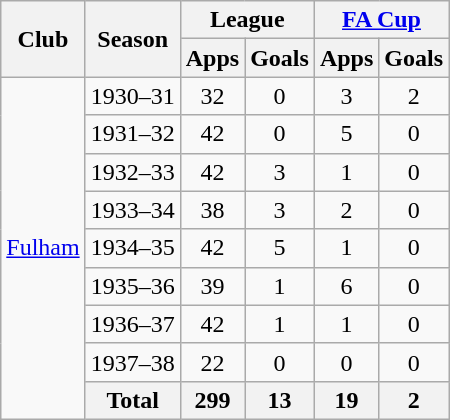<table class="wikitable" style="text-align:center">
<tr>
<th rowspan="2">Club</th>
<th rowspan="2">Season</th>
<th colspan="2">League</th>
<th colspan="2"><a href='#'>FA Cup</a></th>
</tr>
<tr>
<th>Apps</th>
<th>Goals</th>
<th>Apps</th>
<th>Goals</th>
</tr>
<tr>
<td rowspan="9"><a href='#'>Fulham</a></td>
<td>1930–31</td>
<td>32</td>
<td>0</td>
<td>3</td>
<td>2</td>
</tr>
<tr>
<td>1931–32</td>
<td>42</td>
<td>0</td>
<td>5</td>
<td>0</td>
</tr>
<tr>
<td>1932–33</td>
<td>42</td>
<td>3</td>
<td>1</td>
<td>0</td>
</tr>
<tr>
<td>1933–34</td>
<td>38</td>
<td>3</td>
<td>2</td>
<td>0</td>
</tr>
<tr>
<td>1934–35</td>
<td>42</td>
<td>5</td>
<td>1</td>
<td>0</td>
</tr>
<tr>
<td>1935–36</td>
<td>39</td>
<td>1</td>
<td>6</td>
<td>0</td>
</tr>
<tr>
<td>1936–37</td>
<td>42</td>
<td>1</td>
<td>1</td>
<td>0</td>
</tr>
<tr>
<td>1937–38</td>
<td>22</td>
<td>0</td>
<td>0</td>
<td>0</td>
</tr>
<tr>
<th>Total</th>
<th>299</th>
<th>13</th>
<th>19</th>
<th>2</th>
</tr>
</table>
